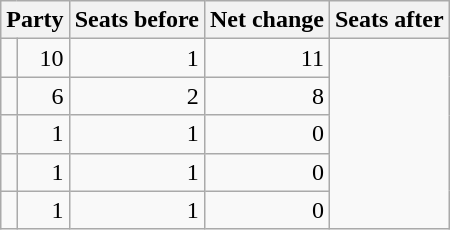<table class=wikitable style="text-align:right">
<tr>
<th colspan="2">Party</th>
<th>Seats before</th>
<th>Net change</th>
<th>Seats after</th>
</tr>
<tr>
<td></td>
<td>10</td>
<td> 1</td>
<td>11</td>
</tr>
<tr>
<td></td>
<td>6</td>
<td> 2</td>
<td>8</td>
</tr>
<tr>
<td></td>
<td>1</td>
<td> 1</td>
<td>0</td>
</tr>
<tr>
<td></td>
<td>1</td>
<td> 1</td>
<td>0</td>
</tr>
<tr>
<td></td>
<td>1</td>
<td> 1</td>
<td>0</td>
</tr>
</table>
